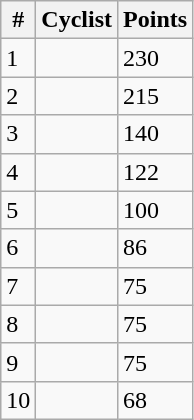<table class="wikitable">
<tr>
<th>#</th>
<th>Cyclist</th>
<th>Points</th>
</tr>
<tr>
<td>1</td>
<td align=left></td>
<td>230</td>
</tr>
<tr>
<td>2</td>
<td align=left></td>
<td>215</td>
</tr>
<tr>
<td>3</td>
<td align=left></td>
<td>140</td>
</tr>
<tr>
<td>4</td>
<td align=left></td>
<td>122</td>
</tr>
<tr>
<td>5</td>
<td align=left></td>
<td>100</td>
</tr>
<tr>
<td>6</td>
<td align=left></td>
<td>86</td>
</tr>
<tr>
<td>7</td>
<td align=left></td>
<td>75</td>
</tr>
<tr>
<td>8</td>
<td align=left></td>
<td>75</td>
</tr>
<tr>
<td>9</td>
<td align=left></td>
<td>75</td>
</tr>
<tr>
<td>10</td>
<td align=left></td>
<td>68</td>
</tr>
</table>
